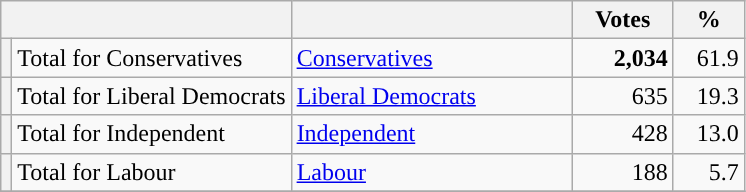<table class="wikitable">
<tr>
<th valign=top colspan="2" style="width: 180px"></th>
<th valign=top style="width: 180px"></th>
<th valign=top style="width: 60px">Votes</th>
<th valign=top style="width: 40px">%</th>
</tr>
<tr>
<th style="background-color: "></th>
<td>Total for Conservatives</td>
<td><a href='#'>Conservatives</a></td>
<td align="right"><strong>2,034</strong></td>
<td align="right">61.9</td>
</tr>
<tr>
<th style="background-color: "></th>
<td>Total for Liberal Democrats</td>
<td><a href='#'>Liberal Democrats</a></td>
<td align="right">635</td>
<td align="right">19.3</td>
</tr>
<tr>
<th style="background-color: "></th>
<td>Total for Independent</td>
<td><a href='#'>Independent</a></td>
<td align="right">428</td>
<td align="right">13.0</td>
</tr>
<tr>
<th style="background-color: "></th>
<td>Total for Labour</td>
<td><a href='#'>Labour</a></td>
<td align="right">188</td>
<td align="right">5.7</td>
</tr>
<tr>
</tr>
</table>
